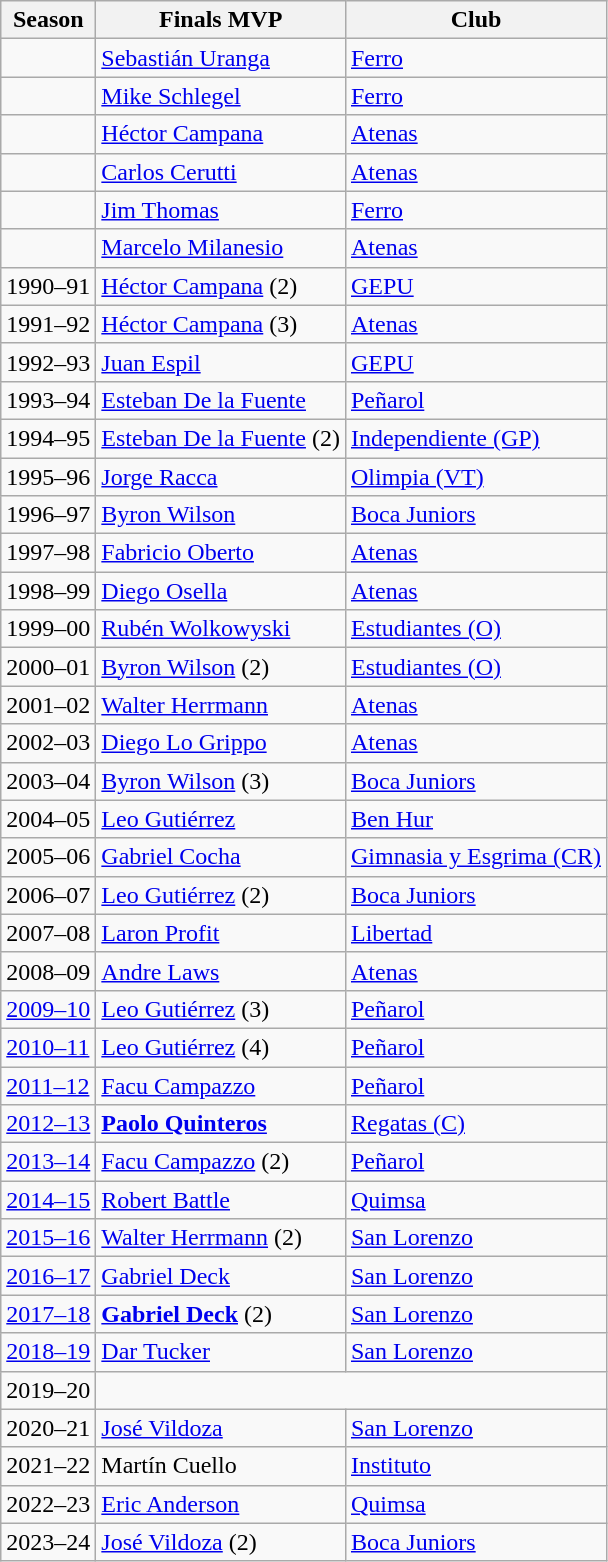<table class="wikitable sortable">
<tr>
<th>Season</th>
<th>Finals MVP</th>
<th>Club</th>
</tr>
<tr>
<td></td>
<td> <a href='#'>Sebastián Uranga</a></td>
<td><a href='#'>Ferro</a></td>
</tr>
<tr>
<td></td>
<td> <a href='#'>Mike Schlegel</a></td>
<td><a href='#'>Ferro</a></td>
</tr>
<tr>
<td></td>
<td> <a href='#'>Héctor Campana</a></td>
<td><a href='#'>Atenas</a></td>
</tr>
<tr>
<td></td>
<td> <a href='#'>Carlos Cerutti</a></td>
<td><a href='#'>Atenas</a></td>
</tr>
<tr>
<td></td>
<td> <a href='#'>Jim Thomas</a></td>
<td><a href='#'>Ferro</a></td>
</tr>
<tr>
<td></td>
<td> <a href='#'>Marcelo Milanesio</a></td>
<td><a href='#'>Atenas</a></td>
</tr>
<tr>
<td>1990–91</td>
<td> <a href='#'>Héctor Campana</a> (2)</td>
<td><a href='#'>GEPU</a></td>
</tr>
<tr>
<td>1991–92</td>
<td> <a href='#'>Héctor Campana</a> (3)</td>
<td><a href='#'>Atenas</a></td>
</tr>
<tr>
<td>1992–93</td>
<td> <a href='#'>Juan Espil</a></td>
<td><a href='#'>GEPU</a></td>
</tr>
<tr>
<td>1993–94</td>
<td> <a href='#'>Esteban De la Fuente</a></td>
<td><a href='#'>Peñarol</a></td>
</tr>
<tr>
<td>1994–95</td>
<td> <a href='#'>Esteban De la Fuente</a> (2)</td>
<td><a href='#'>Independiente (GP)</a></td>
</tr>
<tr>
<td>1995–96</td>
<td> <a href='#'>Jorge Racca</a></td>
<td><a href='#'>Olimpia (VT)</a></td>
</tr>
<tr>
<td>1996–97</td>
<td> <a href='#'>Byron Wilson</a></td>
<td><a href='#'>Boca Juniors</a></td>
</tr>
<tr>
<td>1997–98</td>
<td> <a href='#'>Fabricio Oberto</a></td>
<td><a href='#'>Atenas</a></td>
</tr>
<tr>
<td>1998–99</td>
<td> <a href='#'>Diego Osella</a></td>
<td><a href='#'>Atenas</a></td>
</tr>
<tr>
<td>1999–00</td>
<td> <a href='#'>Rubén Wolkowyski</a></td>
<td><a href='#'>Estudiantes (O)</a></td>
</tr>
<tr>
<td>2000–01</td>
<td> <a href='#'>Byron Wilson</a> (2)</td>
<td><a href='#'>Estudiantes (O)</a></td>
</tr>
<tr>
<td>2001–02</td>
<td> <a href='#'>Walter Herrmann</a></td>
<td><a href='#'>Atenas</a></td>
</tr>
<tr>
<td>2002–03</td>
<td> <a href='#'>Diego Lo Grippo</a></td>
<td><a href='#'>Atenas</a></td>
</tr>
<tr>
<td>2003–04</td>
<td> <a href='#'>Byron Wilson</a> (3)</td>
<td><a href='#'>Boca Juniors</a></td>
</tr>
<tr>
<td>2004–05</td>
<td> <a href='#'>Leo Gutiérrez</a></td>
<td><a href='#'>Ben Hur</a></td>
</tr>
<tr>
<td>2005–06</td>
<td> <a href='#'>Gabriel Cocha</a></td>
<td><a href='#'>Gimnasia y Esgrima (CR)</a></td>
</tr>
<tr>
<td>2006–07</td>
<td> <a href='#'>Leo Gutiérrez</a> (2)</td>
<td><a href='#'>Boca Juniors</a></td>
</tr>
<tr>
<td>2007–08</td>
<td> <a href='#'>Laron Profit</a></td>
<td><a href='#'>Libertad</a></td>
</tr>
<tr>
<td>2008–09</td>
<td> <a href='#'>Andre Laws</a></td>
<td><a href='#'>Atenas</a></td>
</tr>
<tr>
<td><a href='#'>2009–10</a></td>
<td> <a href='#'>Leo Gutiérrez</a> (3)</td>
<td><a href='#'>Peñarol</a></td>
</tr>
<tr>
<td><a href='#'>2010–11</a></td>
<td> <a href='#'>Leo Gutiérrez</a> (4)</td>
<td><a href='#'>Peñarol</a></td>
</tr>
<tr>
<td><a href='#'>2011–12</a></td>
<td> <a href='#'>Facu Campazzo</a></td>
<td><a href='#'>Peñarol</a></td>
</tr>
<tr>
<td><a href='#'>2012–13</a></td>
<td> <strong><a href='#'>Paolo Quinteros</a></strong></td>
<td><a href='#'>Regatas (C)</a></td>
</tr>
<tr>
<td><a href='#'>2013–14</a></td>
<td> <a href='#'>Facu Campazzo</a> (2)</td>
<td><a href='#'>Peñarol</a></td>
</tr>
<tr>
<td><a href='#'>2014–15</a></td>
<td> <a href='#'>Robert Battle</a></td>
<td><a href='#'>Quimsa</a></td>
</tr>
<tr>
<td><a href='#'>2015–16</a></td>
<td> <a href='#'>Walter Herrmann</a> (2)</td>
<td><a href='#'>San Lorenzo</a></td>
</tr>
<tr>
<td><a href='#'>2016–17</a></td>
<td> <a href='#'>Gabriel Deck</a></td>
<td><a href='#'>San Lorenzo</a></td>
</tr>
<tr>
<td><a href='#'>2017–18</a></td>
<td> <strong><a href='#'>Gabriel Deck</a></strong> (2)</td>
<td><a href='#'>San Lorenzo</a></td>
</tr>
<tr>
<td><a href='#'>2018–19</a></td>
<td> <a href='#'>Dar Tucker</a></td>
<td><a href='#'>San Lorenzo</a></td>
</tr>
<tr>
<td>2019–20</td>
<td colspan=2></td>
</tr>
<tr>
<td>2020–21</td>
<td> <a href='#'>José Vildoza</a></td>
<td><a href='#'>San Lorenzo</a></td>
</tr>
<tr>
<td>2021–22</td>
<td> Martín Cuello</td>
<td><a href='#'>Instituto</a></td>
</tr>
<tr>
<td>2022–23</td>
<td> <a href='#'>Eric Anderson</a></td>
<td><a href='#'>Quimsa</a></td>
</tr>
<tr>
<td>2023–24</td>
<td> <a href='#'>José Vildoza</a> (2)</td>
<td><a href='#'>Boca Juniors</a></td>
</tr>
</table>
